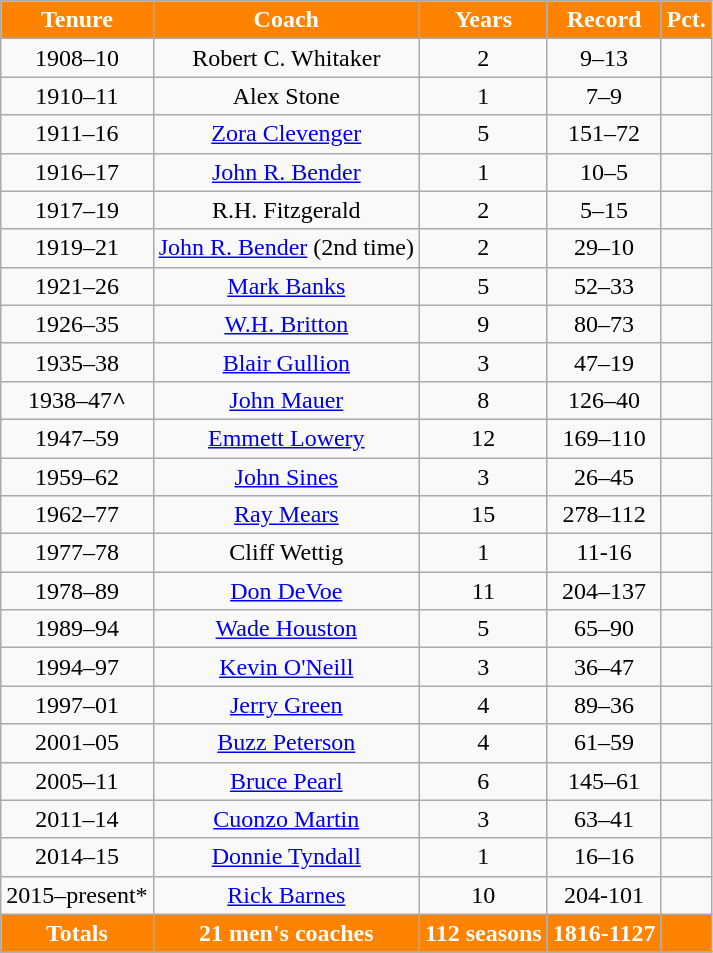<table class="wikitable sortable" style="text-align:center">
<tr align="center">
<th style="background-color:#FF8200;color:#FFFFFF"><strong>Tenure</strong></th>
<th style="background-color:#FF8200;color:#FFFFFF"><strong>Coach</strong></th>
<th style="background-color:#FF8200;color:#FFFFFF"><strong>Years</strong></th>
<th style="background-color:#FF8200;color:#FFFFFF"><strong>Record</strong></th>
<th style="background-color:#FF8200;color:#FFFFFF"><strong>Pct.</strong></th>
</tr>
<tr align="center" bgcolor="">
<td>1908–10</td>
<td>Robert C. Whitaker</td>
<td>2</td>
<td>9–13</td>
<td></td>
</tr>
<tr>
<td>1910–11</td>
<td>Alex Stone</td>
<td>1</td>
<td>7–9</td>
<td></td>
</tr>
<tr>
<td>1911–16</td>
<td><a href='#'>Zora Clevenger</a></td>
<td>5</td>
<td>151–72</td>
<td></td>
</tr>
<tr>
<td>1916–17</td>
<td><a href='#'>John R. Bender</a></td>
<td>1</td>
<td>10–5</td>
<td></td>
</tr>
<tr>
<td>1917–19</td>
<td>R.H. Fitzgerald</td>
<td>2</td>
<td>5–15</td>
<td></td>
</tr>
<tr>
<td>1919–21</td>
<td><a href='#'>John R. Bender</a> (2nd time)</td>
<td>2</td>
<td>29–10</td>
<td></td>
</tr>
<tr>
<td>1921–26</td>
<td><a href='#'>Mark Banks</a></td>
<td>5</td>
<td>52–33</td>
<td></td>
</tr>
<tr>
<td>1926–35</td>
<td><a href='#'>W.H. Britton</a></td>
<td>9</td>
<td>80–73</td>
<td></td>
</tr>
<tr>
<td>1935–38</td>
<td><a href='#'>Blair Gullion</a></td>
<td>3</td>
<td>47–19</td>
<td></td>
</tr>
<tr>
<td>1938–47<strong>^</strong></td>
<td><a href='#'>John Mauer</a></td>
<td>8</td>
<td>126–40</td>
<td></td>
</tr>
<tr>
<td>1947–59</td>
<td><a href='#'>Emmett Lowery</a></td>
<td>12</td>
<td>169–110</td>
<td></td>
</tr>
<tr>
<td>1959–62</td>
<td><a href='#'>John Sines</a></td>
<td>3</td>
<td>26–45</td>
<td></td>
</tr>
<tr>
<td>1962–77</td>
<td><a href='#'>Ray Mears</a></td>
<td>15</td>
<td>278–112</td>
<td></td>
</tr>
<tr>
<td>1977–78</td>
<td>Cliff Wettig</td>
<td>1</td>
<td>11-16</td>
<td></td>
</tr>
<tr>
<td>1978–89</td>
<td><a href='#'>Don DeVoe</a></td>
<td>11</td>
<td>204–137</td>
<td></td>
</tr>
<tr>
<td>1989–94</td>
<td><a href='#'>Wade Houston</a></td>
<td>5</td>
<td>65–90</td>
<td></td>
</tr>
<tr>
<td>1994–97</td>
<td><a href='#'>Kevin O'Neill</a></td>
<td>3</td>
<td>36–47</td>
<td></td>
</tr>
<tr>
<td>1997–01</td>
<td><a href='#'>Jerry Green</a></td>
<td>4</td>
<td>89–36</td>
<td></td>
</tr>
<tr>
<td>2001–05</td>
<td><a href='#'>Buzz Peterson</a></td>
<td>4</td>
<td>61–59</td>
<td></td>
</tr>
<tr>
<td>2005–11</td>
<td><a href='#'>Bruce Pearl</a></td>
<td>6</td>
<td>145–61</td>
<td></td>
</tr>
<tr>
<td>2011–14</td>
<td><a href='#'>Cuonzo Martin</a></td>
<td>3</td>
<td>63–41</td>
<td></td>
</tr>
<tr>
<td>2014–15</td>
<td><a href='#'>Donnie Tyndall</a></td>
<td>1</td>
<td>16–16</td>
<td></td>
</tr>
<tr>
<td>2015–present*</td>
<td><a href='#'>Rick Barnes</a></td>
<td>10</td>
<td>204-101</td>
<td></td>
</tr>
<tr align="center"  style="font-weight:bold;background:#FF8200;color:#FFFFFF;">
<td>Totals</td>
<td>21 men's coaches</td>
<td>112 seasons</td>
<td>1816-1127</td>
<td></td>
</tr>
<tr>
</tr>
</table>
